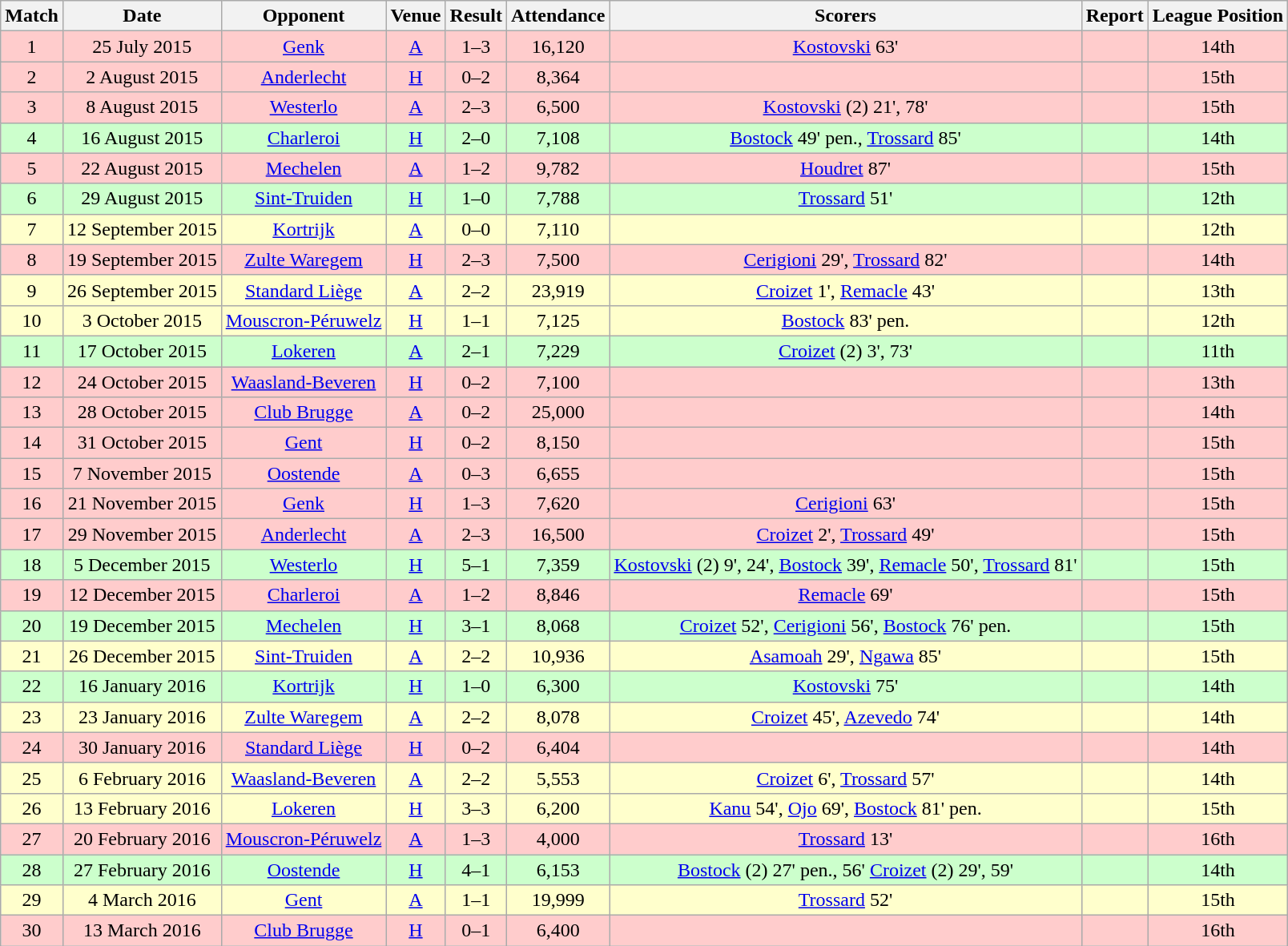<table class="wikitable" style="font-size:100%; text-align:center">
<tr>
<th>Match</th>
<th>Date</th>
<th>Opponent</th>
<th>Venue</th>
<th>Result</th>
<th>Attendance</th>
<th>Scorers</th>
<th>Report</th>
<th>League Position</th>
</tr>
<tr style="background: #FFCCCC;">
<td>1</td>
<td>25 July 2015</td>
<td><a href='#'>Genk</a></td>
<td><a href='#'>A</a></td>
<td>1–3</td>
<td>16,120</td>
<td><a href='#'>Kostovski</a> 63'</td>
<td></td>
<td>14th</td>
</tr>
<tr style="background: #FFCCCC;">
<td>2</td>
<td>2 August 2015</td>
<td><a href='#'>Anderlecht</a></td>
<td><a href='#'>H</a></td>
<td>0–2</td>
<td>8,364</td>
<td></td>
<td></td>
<td>15th</td>
</tr>
<tr style="background: #FFCCCC;">
<td>3</td>
<td>8 August 2015</td>
<td><a href='#'>Westerlo</a></td>
<td><a href='#'>A</a></td>
<td>2–3</td>
<td>6,500</td>
<td><a href='#'>Kostovski</a> (2) 21', 78'</td>
<td></td>
<td>15th</td>
</tr>
<tr style="background: #CCFFCC;">
<td>4</td>
<td>16 August 2015</td>
<td><a href='#'>Charleroi</a></td>
<td><a href='#'>H</a></td>
<td>2–0</td>
<td>7,108</td>
<td><a href='#'>Bostock</a> 49' pen., <a href='#'>Trossard</a> 85'</td>
<td></td>
<td>14th</td>
</tr>
<tr style="background: #FFCCCC;">
<td>5</td>
<td>22 August 2015</td>
<td><a href='#'>Mechelen</a></td>
<td><a href='#'>A</a></td>
<td>1–2</td>
<td>9,782</td>
<td><a href='#'>Houdret</a> 87'</td>
<td></td>
<td>15th</td>
</tr>
<tr style="background: #CCFFCC;">
<td>6</td>
<td>29 August 2015</td>
<td><a href='#'>Sint-Truiden</a></td>
<td><a href='#'>H</a></td>
<td>1–0</td>
<td>7,788</td>
<td><a href='#'>Trossard</a> 51'</td>
<td></td>
<td>12th</td>
</tr>
<tr style="background: #FFFFCC;">
<td>7</td>
<td>12 September 2015</td>
<td><a href='#'>Kortrijk</a></td>
<td><a href='#'>A</a></td>
<td>0–0</td>
<td>7,110</td>
<td></td>
<td></td>
<td>12th</td>
</tr>
<tr style="background: #FFCCCC;">
<td>8</td>
<td>19 September 2015</td>
<td><a href='#'>Zulte Waregem</a></td>
<td><a href='#'>H</a></td>
<td>2–3</td>
<td>7,500</td>
<td><a href='#'>Cerigioni</a> 29', <a href='#'>Trossard</a> 82'</td>
<td></td>
<td>14th</td>
</tr>
<tr style="background: #FFFFCC;">
<td>9</td>
<td>26 September 2015</td>
<td><a href='#'>Standard Liège</a></td>
<td><a href='#'>A</a></td>
<td>2–2</td>
<td>23,919</td>
<td><a href='#'>Croizet</a> 1', <a href='#'>Remacle</a> 43'</td>
<td></td>
<td>13th</td>
</tr>
<tr style="background: #FFFFCC;">
<td>10</td>
<td>3 October 2015</td>
<td><a href='#'>Mouscron-Péruwelz</a></td>
<td><a href='#'>H</a></td>
<td>1–1</td>
<td>7,125</td>
<td><a href='#'>Bostock</a> 83' pen.</td>
<td></td>
<td>12th</td>
</tr>
<tr style="background: #CCFFCC;">
<td>11</td>
<td>17 October 2015</td>
<td><a href='#'>Lokeren</a></td>
<td><a href='#'>A</a></td>
<td>2–1</td>
<td>7,229</td>
<td><a href='#'>Croizet</a> (2) 3', 73'</td>
<td></td>
<td>11th</td>
</tr>
<tr style="background: #FFCCCC;">
<td>12</td>
<td>24 October 2015</td>
<td><a href='#'>Waasland-Beveren</a></td>
<td><a href='#'>H</a></td>
<td>0–2</td>
<td>7,100</td>
<td></td>
<td></td>
<td>13th</td>
</tr>
<tr style="background: #FFCCCC;">
<td>13</td>
<td>28 October 2015</td>
<td><a href='#'>Club Brugge</a></td>
<td><a href='#'>A</a></td>
<td>0–2</td>
<td>25,000</td>
<td></td>
<td></td>
<td>14th</td>
</tr>
<tr style="background: #FFCCCC;">
<td>14</td>
<td>31 October 2015</td>
<td><a href='#'>Gent</a></td>
<td><a href='#'>H</a></td>
<td>0–2</td>
<td>8,150</td>
<td></td>
<td></td>
<td>15th</td>
</tr>
<tr style="background: #FFCCCC;">
<td>15</td>
<td>7 November 2015</td>
<td><a href='#'>Oostende</a></td>
<td><a href='#'>A</a></td>
<td>0–3</td>
<td>6,655</td>
<td></td>
<td></td>
<td>15th</td>
</tr>
<tr style="background: #FFCCCC;">
<td>16</td>
<td>21 November 2015</td>
<td><a href='#'>Genk</a></td>
<td><a href='#'>H</a></td>
<td>1–3</td>
<td>7,620</td>
<td><a href='#'>Cerigioni</a> 63'</td>
<td></td>
<td>15th</td>
</tr>
<tr style="background: #FFCCCC;">
<td>17</td>
<td>29 November 2015</td>
<td><a href='#'>Anderlecht</a></td>
<td><a href='#'>A</a></td>
<td>2–3</td>
<td>16,500</td>
<td><a href='#'>Croizet</a> 2', <a href='#'>Trossard</a> 49'</td>
<td></td>
<td>15th</td>
</tr>
<tr style="background: #CCFFCC;">
<td>18</td>
<td>5 December 2015</td>
<td><a href='#'>Westerlo</a></td>
<td><a href='#'>H</a></td>
<td>5–1</td>
<td>7,359</td>
<td><a href='#'>Kostovski</a> (2) 9', 24', <a href='#'>Bostock</a> 39', <a href='#'>Remacle</a> 50', <a href='#'>Trossard</a> 81'</td>
<td></td>
<td>15th</td>
</tr>
<tr style="background: #FFCCCC;">
<td>19</td>
<td>12 December 2015</td>
<td><a href='#'>Charleroi</a></td>
<td><a href='#'>A</a></td>
<td>1–2</td>
<td>8,846</td>
<td><a href='#'>Remacle</a> 69'</td>
<td></td>
<td>15th</td>
</tr>
<tr style="background: #CCFFCC;">
<td>20</td>
<td>19 December 2015</td>
<td><a href='#'>Mechelen</a></td>
<td><a href='#'>H</a></td>
<td>3–1</td>
<td>8,068</td>
<td><a href='#'>Croizet</a> 52', <a href='#'>Cerigioni</a> 56', <a href='#'>Bostock</a> 76' pen.</td>
<td></td>
<td>15th</td>
</tr>
<tr style="background: #FFFFCC;">
<td>21</td>
<td>26 December 2015</td>
<td><a href='#'>Sint-Truiden</a></td>
<td><a href='#'>A</a></td>
<td>2–2</td>
<td>10,936</td>
<td><a href='#'>Asamoah</a> 29', <a href='#'>Ngawa</a> 85'</td>
<td></td>
<td>15th</td>
</tr>
<tr style="background: #CCFFCC;">
<td>22</td>
<td>16 January 2016</td>
<td><a href='#'>Kortrijk</a></td>
<td><a href='#'>H</a></td>
<td>1–0</td>
<td>6,300</td>
<td><a href='#'>Kostovski</a> 75'</td>
<td></td>
<td>14th</td>
</tr>
<tr style="background: #FFFFCC;">
<td>23</td>
<td>23 January 2016</td>
<td><a href='#'>Zulte Waregem</a></td>
<td><a href='#'>A</a></td>
<td>2–2</td>
<td>8,078</td>
<td><a href='#'>Croizet</a> 45', <a href='#'>Azevedo</a> 74'</td>
<td></td>
<td>14th</td>
</tr>
<tr style="background: #FFCCCC;">
<td>24</td>
<td>30 January 2016</td>
<td><a href='#'>Standard Liège</a></td>
<td><a href='#'>H</a></td>
<td>0–2</td>
<td>6,404</td>
<td></td>
<td></td>
<td>14th</td>
</tr>
<tr style="background: #FFFFCC;">
<td>25</td>
<td>6 February 2016</td>
<td><a href='#'>Waasland-Beveren</a></td>
<td><a href='#'>A</a></td>
<td>2–2</td>
<td>5,553</td>
<td><a href='#'>Croizet</a> 6', <a href='#'>Trossard</a> 57'</td>
<td></td>
<td>14th</td>
</tr>
<tr style="background: #FFFFCC;">
<td>26</td>
<td>13 February 2016</td>
<td><a href='#'>Lokeren</a></td>
<td><a href='#'>H</a></td>
<td>3–3</td>
<td>6,200</td>
<td><a href='#'>Kanu</a> 54', <a href='#'>Ojo</a> 69', <a href='#'>Bostock</a> 81' pen.</td>
<td></td>
<td>15th</td>
</tr>
<tr style="background: #FFCCCC;">
<td>27</td>
<td>20 February 2016</td>
<td><a href='#'>Mouscron-Péruwelz</a></td>
<td><a href='#'>A</a></td>
<td>1–3</td>
<td>4,000</td>
<td><a href='#'>Trossard</a> 13'</td>
<td></td>
<td>16th</td>
</tr>
<tr style="background: #CCFFCC;">
<td>28</td>
<td>27 February 2016</td>
<td><a href='#'>Oostende</a></td>
<td><a href='#'>H</a></td>
<td>4–1</td>
<td>6,153</td>
<td><a href='#'>Bostock</a> (2) 27' pen., 56' <a href='#'>Croizet</a> (2) 29', 59'</td>
<td></td>
<td>14th</td>
</tr>
<tr style="background: #FFFFCC;">
<td>29</td>
<td>4 March 2016</td>
<td><a href='#'>Gent</a></td>
<td><a href='#'>A</a></td>
<td>1–1</td>
<td>19,999</td>
<td><a href='#'>Trossard</a> 52'</td>
<td></td>
<td>15th</td>
</tr>
<tr style="background: #FFCCCC;">
<td>30</td>
<td>13 March 2016</td>
<td><a href='#'>Club Brugge</a></td>
<td><a href='#'>H</a></td>
<td>0–1</td>
<td>6,400</td>
<td></td>
<td></td>
<td>16th</td>
</tr>
</table>
